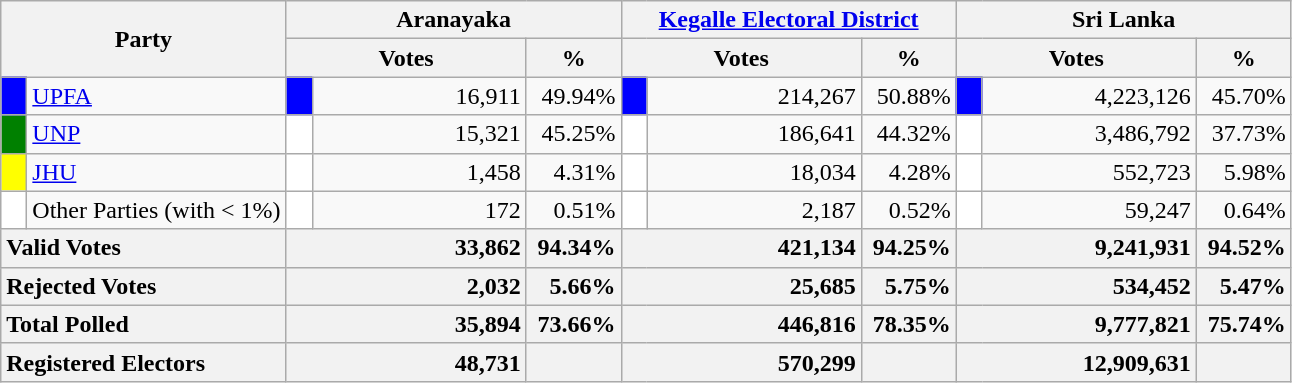<table class="wikitable">
<tr>
<th colspan="2" width="144px"rowspan="2">Party</th>
<th colspan="3" width="216px">Aranayaka</th>
<th colspan="3" width="216px"><a href='#'>Kegalle Electoral District</a></th>
<th colspan="3" width="216px">Sri Lanka</th>
</tr>
<tr>
<th colspan="2" width="144px">Votes</th>
<th>%</th>
<th colspan="2" width="144px">Votes</th>
<th>%</th>
<th colspan="2" width="144px">Votes</th>
<th>%</th>
</tr>
<tr>
<td style="background-color:blue;" width="10px"></td>
<td style="text-align:left;"><a href='#'>UPFA</a></td>
<td style="background-color:blue;" width="10px"></td>
<td style="text-align:right;">16,911</td>
<td style="text-align:right;">49.94%</td>
<td style="background-color:blue;" width="10px"></td>
<td style="text-align:right;">214,267</td>
<td style="text-align:right;">50.88%</td>
<td style="background-color:blue;" width="10px"></td>
<td style="text-align:right;">4,223,126</td>
<td style="text-align:right;">45.70%</td>
</tr>
<tr>
<td style="background-color:green;" width="10px"></td>
<td style="text-align:left;"><a href='#'>UNP</a></td>
<td style="background-color:white;" width="10px"></td>
<td style="text-align:right;">15,321</td>
<td style="text-align:right;">45.25%</td>
<td style="background-color:white;" width="10px"></td>
<td style="text-align:right;">186,641</td>
<td style="text-align:right;">44.32%</td>
<td style="background-color:white;" width="10px"></td>
<td style="text-align:right;">3,486,792</td>
<td style="text-align:right;">37.73%</td>
</tr>
<tr>
<td style="background-color:yellow;" width="10px"></td>
<td style="text-align:left;"><a href='#'>JHU</a></td>
<td style="background-color:white;" width="10px"></td>
<td style="text-align:right;">1,458</td>
<td style="text-align:right;">4.31%</td>
<td style="background-color:white;" width="10px"></td>
<td style="text-align:right;">18,034</td>
<td style="text-align:right;">4.28%</td>
<td style="background-color:white;" width="10px"></td>
<td style="text-align:right;">552,723</td>
<td style="text-align:right;">5.98%</td>
</tr>
<tr>
<td style="background-color:white;" width="10px"></td>
<td style="text-align:left;">Other Parties (with < 1%)</td>
<td style="background-color:white;" width="10px"></td>
<td style="text-align:right;">172</td>
<td style="text-align:right;">0.51%</td>
<td style="background-color:white;" width="10px"></td>
<td style="text-align:right;">2,187</td>
<td style="text-align:right;">0.52%</td>
<td style="background-color:white;" width="10px"></td>
<td style="text-align:right;">59,247</td>
<td style="text-align:right;">0.64%</td>
</tr>
<tr>
<th colspan="2" width="144px"style="text-align:left;">Valid Votes</th>
<th style="text-align:right;"colspan="2" width="144px">33,862</th>
<th style="text-align:right;">94.34%</th>
<th style="text-align:right;"colspan="2" width="144px">421,134</th>
<th style="text-align:right;">94.25%</th>
<th style="text-align:right;"colspan="2" width="144px">9,241,931</th>
<th style="text-align:right;">94.52%</th>
</tr>
<tr>
<th colspan="2" width="144px"style="text-align:left;">Rejected Votes</th>
<th style="text-align:right;"colspan="2" width="144px">2,032</th>
<th style="text-align:right;">5.66%</th>
<th style="text-align:right;"colspan="2" width="144px">25,685</th>
<th style="text-align:right;">5.75%</th>
<th style="text-align:right;"colspan="2" width="144px">534,452</th>
<th style="text-align:right;">5.47%</th>
</tr>
<tr>
<th colspan="2" width="144px"style="text-align:left;">Total Polled</th>
<th style="text-align:right;"colspan="2" width="144px">35,894</th>
<th style="text-align:right;">73.66%</th>
<th style="text-align:right;"colspan="2" width="144px">446,816</th>
<th style="text-align:right;">78.35%</th>
<th style="text-align:right;"colspan="2" width="144px">9,777,821</th>
<th style="text-align:right;">75.74%</th>
</tr>
<tr>
<th colspan="2" width="144px"style="text-align:left;">Registered Electors</th>
<th style="text-align:right;"colspan="2" width="144px">48,731</th>
<th></th>
<th style="text-align:right;"colspan="2" width="144px">570,299</th>
<th></th>
<th style="text-align:right;"colspan="2" width="144px">12,909,631</th>
<th></th>
</tr>
</table>
